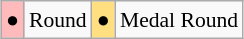<table class="wikitable" style="margin:0.5em auto; font-size:90%; line-height:1.25em;">
<tr>
<td bgcolor="#FFBBBB" align=center>●</td>
<td>Round</td>
<td bgcolor="#FFDF80" align=center>●</td>
<td>Medal Round</td>
</tr>
</table>
